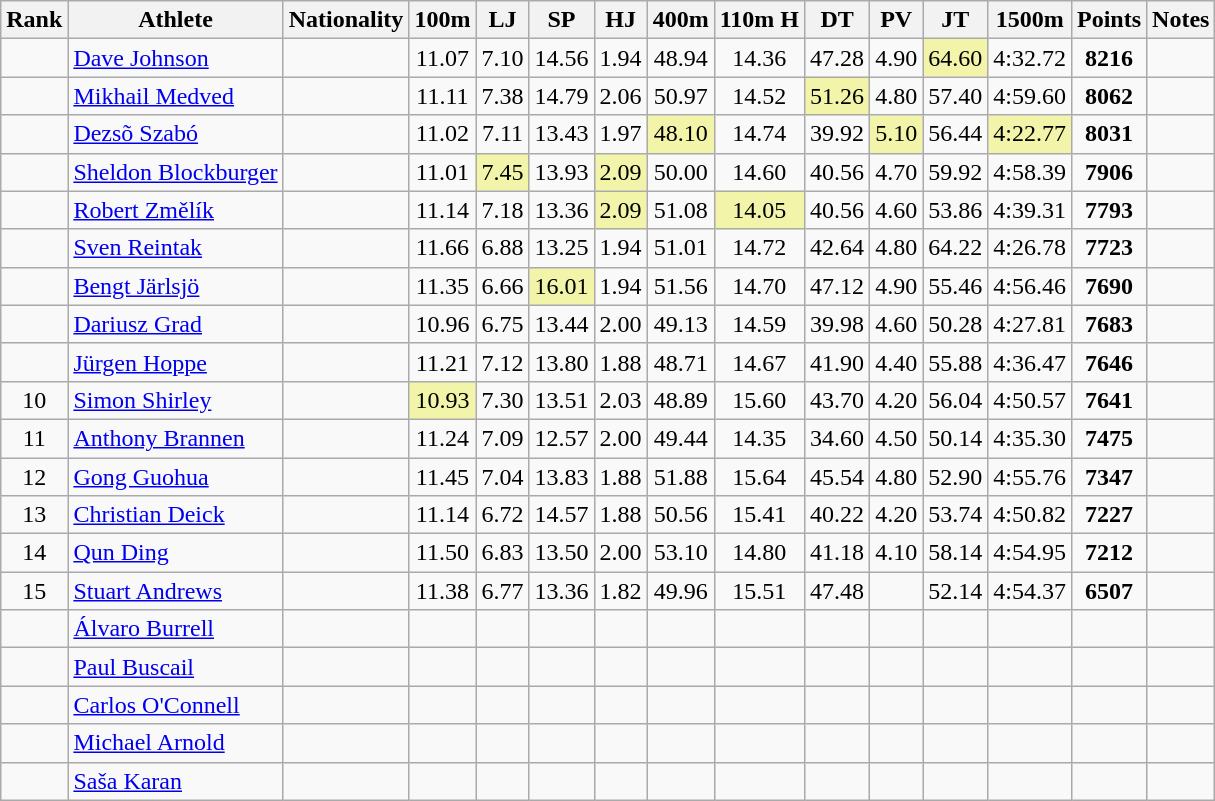<table class="wikitable sortable" style="text-align:center">
<tr>
<th>Rank</th>
<th>Athlete</th>
<th>Nationality</th>
<th>100m</th>
<th>LJ</th>
<th>SP</th>
<th>HJ</th>
<th>400m</th>
<th>110m H</th>
<th>DT</th>
<th>PV</th>
<th>JT</th>
<th>1500m</th>
<th>Points</th>
<th>Notes</th>
</tr>
<tr>
<td></td>
<td align=left><a href='#'>Dave Johnson</a></td>
<td align=left></td>
<td>11.07</td>
<td>7.10</td>
<td>14.56</td>
<td>1.94</td>
<td>48.94</td>
<td>14.36</td>
<td>47.28</td>
<td>4.90</td>
<td bgcolor=#F2F5A9>64.60</td>
<td>4:32.72</td>
<td><strong>8216</strong></td>
<td></td>
</tr>
<tr>
<td></td>
<td align=left><a href='#'>Mikhail Medved</a></td>
<td align=left></td>
<td>11.11</td>
<td>7.38</td>
<td>14.79</td>
<td>2.06</td>
<td>50.97</td>
<td>14.52</td>
<td bgcolor=#F2F5A9>51.26</td>
<td>4.80</td>
<td>57.40</td>
<td>4:59.60</td>
<td><strong>8062</strong></td>
<td></td>
</tr>
<tr>
<td></td>
<td align=left><a href='#'>Dezsõ Szabó</a></td>
<td align=left></td>
<td>11.02</td>
<td>7.11</td>
<td>13.43</td>
<td>1.97</td>
<td bgcolor=#F2F5A9>48.10</td>
<td>14.74</td>
<td>39.92</td>
<td bgcolor=#F2F5A9>5.10</td>
<td>56.44</td>
<td bgcolor=#F2F5A9>4:22.77</td>
<td><strong>8031</strong></td>
<td></td>
</tr>
<tr>
<td></td>
<td align=left><a href='#'>Sheldon Blockburger</a></td>
<td align=left></td>
<td>11.01</td>
<td bgcolor=#F2F5A9>7.45</td>
<td>13.93</td>
<td bgcolor=#F2F5A9>2.09</td>
<td>50.00</td>
<td>14.60</td>
<td>40.56</td>
<td>4.70</td>
<td>59.92</td>
<td>4:58.39</td>
<td><strong>7906</strong></td>
<td></td>
</tr>
<tr>
<td></td>
<td align=left><a href='#'>Robert Změlík</a></td>
<td align=left></td>
<td>11.14</td>
<td>7.18</td>
<td>13.36</td>
<td bgcolor=#F2F5A9>2.09</td>
<td>51.08</td>
<td bgcolor=#F2F5A9>14.05</td>
<td>40.56</td>
<td>4.60</td>
<td>53.86</td>
<td>4:39.31</td>
<td><strong>7793</strong></td>
<td></td>
</tr>
<tr>
<td></td>
<td align=left><a href='#'>Sven Reintak</a></td>
<td align=left></td>
<td>11.66</td>
<td>6.88</td>
<td>13.25</td>
<td>1.94</td>
<td>51.01</td>
<td>14.72</td>
<td>42.64</td>
<td>4.80</td>
<td>64.22</td>
<td>4:26.78</td>
<td><strong>7723</strong></td>
<td></td>
</tr>
<tr>
<td></td>
<td align=left><a href='#'>Bengt Järlsjö</a></td>
<td align=left></td>
<td>11.35</td>
<td>6.66</td>
<td bgcolor=#F2F5A9>16.01</td>
<td>1.94</td>
<td>51.56</td>
<td>14.70</td>
<td>47.12</td>
<td>4.90</td>
<td>55.46</td>
<td>4:56.46</td>
<td><strong>7690</strong></td>
<td></td>
</tr>
<tr>
<td></td>
<td align=left><a href='#'>Dariusz Grad</a></td>
<td align=left></td>
<td>10.96</td>
<td>6.75</td>
<td>13.44</td>
<td>2.00</td>
<td>49.13</td>
<td>14.59</td>
<td>39.98</td>
<td>4.60</td>
<td>50.28</td>
<td>4:27.81</td>
<td><strong>7683</strong></td>
<td></td>
</tr>
<tr>
<td></td>
<td align=left><a href='#'>Jürgen Hoppe</a></td>
<td align=left></td>
<td>11.21</td>
<td>7.12</td>
<td>13.80</td>
<td>1.88</td>
<td>48.71</td>
<td>14.67</td>
<td>41.90</td>
<td>4.40</td>
<td>55.88</td>
<td>4:36.47</td>
<td><strong>7646</strong></td>
<td></td>
</tr>
<tr>
<td>10</td>
<td align=left><a href='#'>Simon Shirley</a></td>
<td align=left></td>
<td bgcolor=#F2F5A9>10.93</td>
<td>7.30</td>
<td>13.51</td>
<td>2.03</td>
<td>48.89</td>
<td>15.60</td>
<td>43.70</td>
<td>4.20</td>
<td>56.04</td>
<td>4:50.57</td>
<td><strong>7641</strong></td>
<td></td>
</tr>
<tr>
<td>11</td>
<td align=left><a href='#'>Anthony Brannen</a></td>
<td align=left></td>
<td>11.24</td>
<td>7.09</td>
<td>12.57</td>
<td>2.00</td>
<td>49.44</td>
<td>14.35</td>
<td>34.60</td>
<td>4.50</td>
<td>50.14</td>
<td>4:35.30</td>
<td><strong>7475</strong></td>
<td></td>
</tr>
<tr>
<td>12</td>
<td align=left><a href='#'>Gong Guohua</a></td>
<td align=left></td>
<td>11.45</td>
<td>7.04</td>
<td>13.83</td>
<td>1.88</td>
<td>51.88</td>
<td>15.64</td>
<td>45.54</td>
<td>4.80</td>
<td>52.90</td>
<td>4:55.76</td>
<td><strong>7347</strong></td>
<td></td>
</tr>
<tr>
<td>13</td>
<td align=left><a href='#'>Christian Deick</a></td>
<td align=left></td>
<td>11.14</td>
<td>6.72</td>
<td>14.57</td>
<td>1.88</td>
<td>50.56</td>
<td>15.41</td>
<td>40.22</td>
<td>4.20</td>
<td>53.74</td>
<td>4:50.82</td>
<td><strong>7227</strong></td>
<td></td>
</tr>
<tr>
<td>14</td>
<td align=left><a href='#'>Qun Ding</a></td>
<td align=left></td>
<td>11.50</td>
<td>6.83</td>
<td>13.50</td>
<td>2.00</td>
<td>53.10</td>
<td>14.80</td>
<td>41.18</td>
<td>4.10</td>
<td>58.14</td>
<td>4:54.95</td>
<td><strong>7212</strong></td>
<td></td>
</tr>
<tr>
<td>15</td>
<td align=left><a href='#'>Stuart Andrews</a></td>
<td align=left></td>
<td>11.38</td>
<td>6.77</td>
<td>13.36</td>
<td>1.82</td>
<td>49.96</td>
<td>15.51</td>
<td>47.48</td>
<td></td>
<td>52.14</td>
<td>4:54.37</td>
<td><strong>6507</strong></td>
<td></td>
</tr>
<tr>
<td></td>
<td align=left><a href='#'>Álvaro Burrell</a></td>
<td align=left></td>
<td></td>
<td></td>
<td></td>
<td></td>
<td></td>
<td></td>
<td></td>
<td></td>
<td></td>
<td></td>
<td><strong></strong></td>
<td></td>
</tr>
<tr>
<td></td>
<td align=left><a href='#'>Paul Buscail</a></td>
<td align=left></td>
<td></td>
<td></td>
<td></td>
<td></td>
<td></td>
<td></td>
<td></td>
<td></td>
<td></td>
<td></td>
<td><strong></strong></td>
<td></td>
</tr>
<tr>
<td></td>
<td align=left><a href='#'>Carlos O'Connell</a></td>
<td align=left></td>
<td></td>
<td></td>
<td></td>
<td></td>
<td></td>
<td></td>
<td></td>
<td></td>
<td></td>
<td></td>
<td><strong></strong></td>
<td></td>
</tr>
<tr>
<td></td>
<td align=left><a href='#'>Michael Arnold</a></td>
<td align=left></td>
<td></td>
<td></td>
<td></td>
<td></td>
<td></td>
<td></td>
<td></td>
<td></td>
<td></td>
<td></td>
<td><strong></strong></td>
<td></td>
</tr>
<tr>
<td></td>
<td align=left><a href='#'>Saša Karan</a></td>
<td align=left></td>
<td></td>
<td></td>
<td></td>
<td></td>
<td></td>
<td></td>
<td></td>
<td></td>
<td></td>
<td></td>
<td><strong></strong></td>
<td></td>
</tr>
</table>
